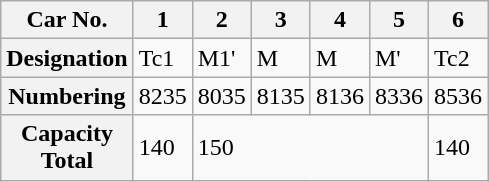<table class="wikitable">
<tr>
<th>Car No.</th>
<th>1</th>
<th>2</th>
<th>3</th>
<th>4</th>
<th>5</th>
<th>6</th>
</tr>
<tr>
<th>Designation</th>
<td>Tc1</td>
<td>M1'</td>
<td>M</td>
<td>M</td>
<td>M'</td>
<td>Tc2</td>
</tr>
<tr>
<th>Numbering</th>
<td>8235</td>
<td>8035</td>
<td>8135</td>
<td>8136</td>
<td>8336</td>
<td>8536</td>
</tr>
<tr>
<th>Capacity<br>Total</th>
<td>140</td>
<td colspan="4">150</td>
<td>140</td>
</tr>
</table>
